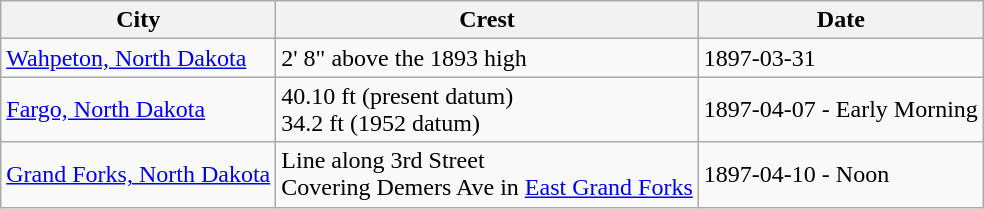<table class="wikitable" align="left" padding="2" border="1">
<tr>
<th>City</th>
<th>Crest</th>
<th>Date</th>
</tr>
<tr>
<td><a href='#'>Wahpeton, North Dakota</a></td>
<td>2' 8" above the 1893 high</td>
<td>1897-03-31</td>
</tr>
<tr>
<td><a href='#'>Fargo, North Dakota</a></td>
<td>40.10 ft (present datum)<br>34.2 ft (1952 datum)</td>
<td>1897-04-07 - Early Morning</td>
</tr>
<tr>
<td><a href='#'>Grand Forks, North Dakota</a></td>
<td>Line along 3rd Street<br>Covering Demers Ave in <a href='#'>East Grand Forks</a></td>
<td>1897-04-10 - Noon</td>
</tr>
</table>
